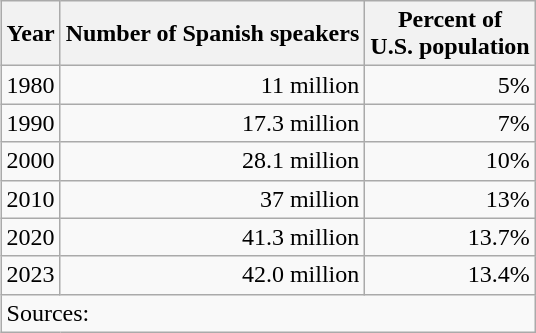<table class="wikitable sortable" style="float:right; margin-left:1em;">
<tr>
<th>Year</th>
<th>Number of Spanish speakers</th>
<th>Percent of<br>U.S. population</th>
</tr>
<tr>
<td>1980</td>
<td style="text-align:right;">11 million</td>
<td style="text-align:right;">5%</td>
</tr>
<tr>
<td>1990</td>
<td style="text-align:right;">17.3 million</td>
<td style="text-align:right;">7%</td>
</tr>
<tr>
<td>2000</td>
<td style="text-align:right;">28.1 million</td>
<td style="text-align:right;">10%</td>
</tr>
<tr>
<td>2010</td>
<td style="text-align:right;">37 million</td>
<td style="text-align:right;">13%</td>
</tr>
<tr>
<td>2020</td>
<td style="text-align:right;">41.3 million</td>
<td style="text-align:right;">13.7%</td>
</tr>
<tr>
<td>2023</td>
<td style="text-align:right;">42.0 million</td>
<td style="text-align:right;">13.4%</td>
</tr>
<tr>
<td colspan=3>Sources:</td>
</tr>
</table>
